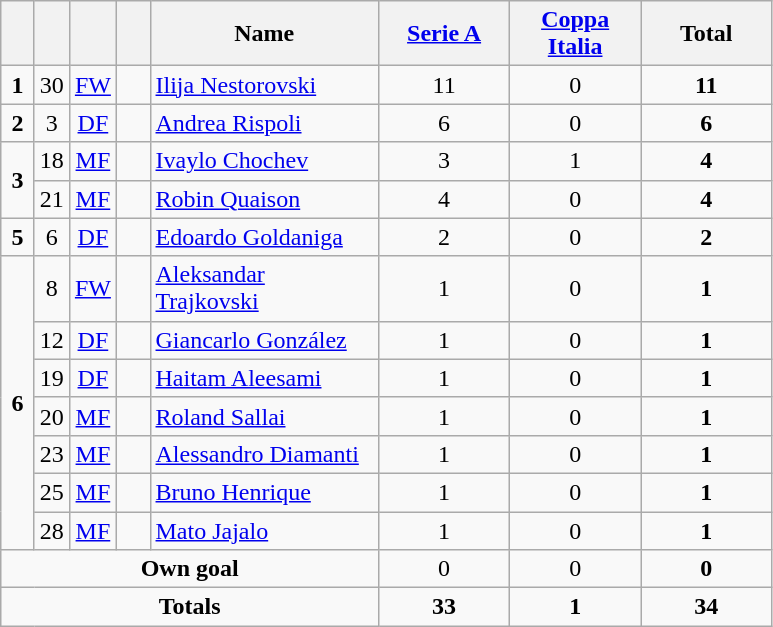<table class="wikitable" style="text-align:center">
<tr>
<th width=15></th>
<th width=15></th>
<th width=15></th>
<th width=15></th>
<th width=145>Name</th>
<th width=80><a href='#'>Serie A</a></th>
<th width=80><a href='#'>Coppa Italia</a></th>
<th width=80>Total</th>
</tr>
<tr>
<td><strong>1</strong></td>
<td>30</td>
<td><a href='#'>FW</a></td>
<td></td>
<td align=left><a href='#'>Ilija Nestorovski</a></td>
<td>11</td>
<td>0</td>
<td><strong>11</strong></td>
</tr>
<tr>
<td><strong>2</strong></td>
<td>3</td>
<td><a href='#'>DF</a></td>
<td></td>
<td align=left><a href='#'>Andrea Rispoli</a></td>
<td>6</td>
<td>0</td>
<td><strong>6</strong></td>
</tr>
<tr>
<td rowspan=2><strong>3</strong></td>
<td>18</td>
<td><a href='#'>MF</a></td>
<td></td>
<td align=left><a href='#'>Ivaylo Chochev</a></td>
<td>3</td>
<td>1</td>
<td><strong>4</strong></td>
</tr>
<tr>
<td>21</td>
<td><a href='#'>MF</a></td>
<td></td>
<td align=left><a href='#'>Robin Quaison</a></td>
<td>4</td>
<td>0</td>
<td><strong>4</strong></td>
</tr>
<tr>
<td><strong>5</strong></td>
<td>6</td>
<td><a href='#'>DF</a></td>
<td></td>
<td align=left><a href='#'>Edoardo Goldaniga</a></td>
<td>2</td>
<td>0</td>
<td><strong>2</strong></td>
</tr>
<tr>
<td rowspan=7><strong>6</strong></td>
<td>8</td>
<td><a href='#'>FW</a></td>
<td></td>
<td align=left><a href='#'>Aleksandar Trajkovski</a></td>
<td>1</td>
<td>0</td>
<td><strong>1</strong></td>
</tr>
<tr>
<td>12</td>
<td><a href='#'>DF</a></td>
<td></td>
<td align=left><a href='#'>Giancarlo González</a></td>
<td>1</td>
<td>0</td>
<td><strong>1</strong></td>
</tr>
<tr>
<td>19</td>
<td><a href='#'>DF</a></td>
<td></td>
<td align=left><a href='#'>Haitam Aleesami</a></td>
<td>1</td>
<td>0</td>
<td><strong>1</strong></td>
</tr>
<tr>
<td>20</td>
<td><a href='#'>MF</a></td>
<td></td>
<td align=left><a href='#'>Roland Sallai</a></td>
<td>1</td>
<td>0</td>
<td><strong>1</strong></td>
</tr>
<tr>
<td>23</td>
<td><a href='#'>MF</a></td>
<td></td>
<td align=left><a href='#'>Alessandro Diamanti</a></td>
<td>1</td>
<td>0</td>
<td><strong>1</strong></td>
</tr>
<tr>
<td>25</td>
<td><a href='#'>MF</a></td>
<td></td>
<td align=left><a href='#'>Bruno Henrique</a></td>
<td>1</td>
<td>0</td>
<td><strong>1</strong></td>
</tr>
<tr>
<td>28</td>
<td><a href='#'>MF</a></td>
<td></td>
<td align=left><a href='#'>Mato Jajalo</a></td>
<td>1</td>
<td>0</td>
<td><strong>1</strong></td>
</tr>
<tr>
<td colspan=5><strong>Own goal</strong></td>
<td>0</td>
<td>0</td>
<td><strong>0</strong></td>
</tr>
<tr>
<td colspan=5><strong>Totals</strong></td>
<td><strong>33</strong></td>
<td><strong>1</strong></td>
<td><strong>34</strong></td>
</tr>
</table>
